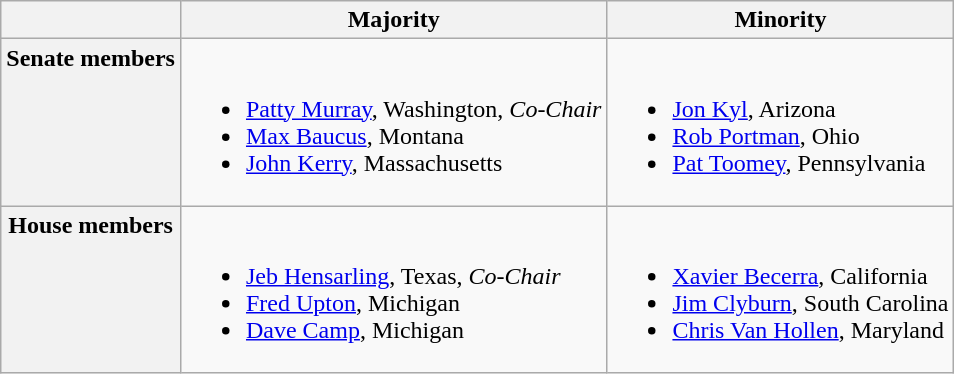<table class=wikitable>
<tr>
<th></th>
<th>Majority</th>
<th>Minority</th>
</tr>
<tr valign=top>
<th>Senate members</th>
<td><br><ul><li><a href='#'>Patty Murray</a>, Washington, <em>Co-Chair</em></li><li><a href='#'>Max Baucus</a>, Montana</li><li><a href='#'>John Kerry</a>, Massachusetts</li></ul></td>
<td><br><ul><li><a href='#'>Jon Kyl</a>, Arizona</li><li><a href='#'>Rob Portman</a>, Ohio</li><li><a href='#'>Pat Toomey</a>, Pennsylvania</li></ul></td>
</tr>
<tr valign="top">
<th>House members</th>
<td><br><ul><li><a href='#'>Jeb Hensarling</a>, Texas, <em>Co-Chair</em></li><li><a href='#'>Fred Upton</a>, Michigan</li><li><a href='#'>Dave Camp</a>, Michigan</li></ul></td>
<td><br><ul><li><a href='#'>Xavier Becerra</a>, California</li><li><a href='#'>Jim Clyburn</a>, South Carolina</li><li><a href='#'>Chris Van Hollen</a>, Maryland</li></ul></td>
</tr>
</table>
